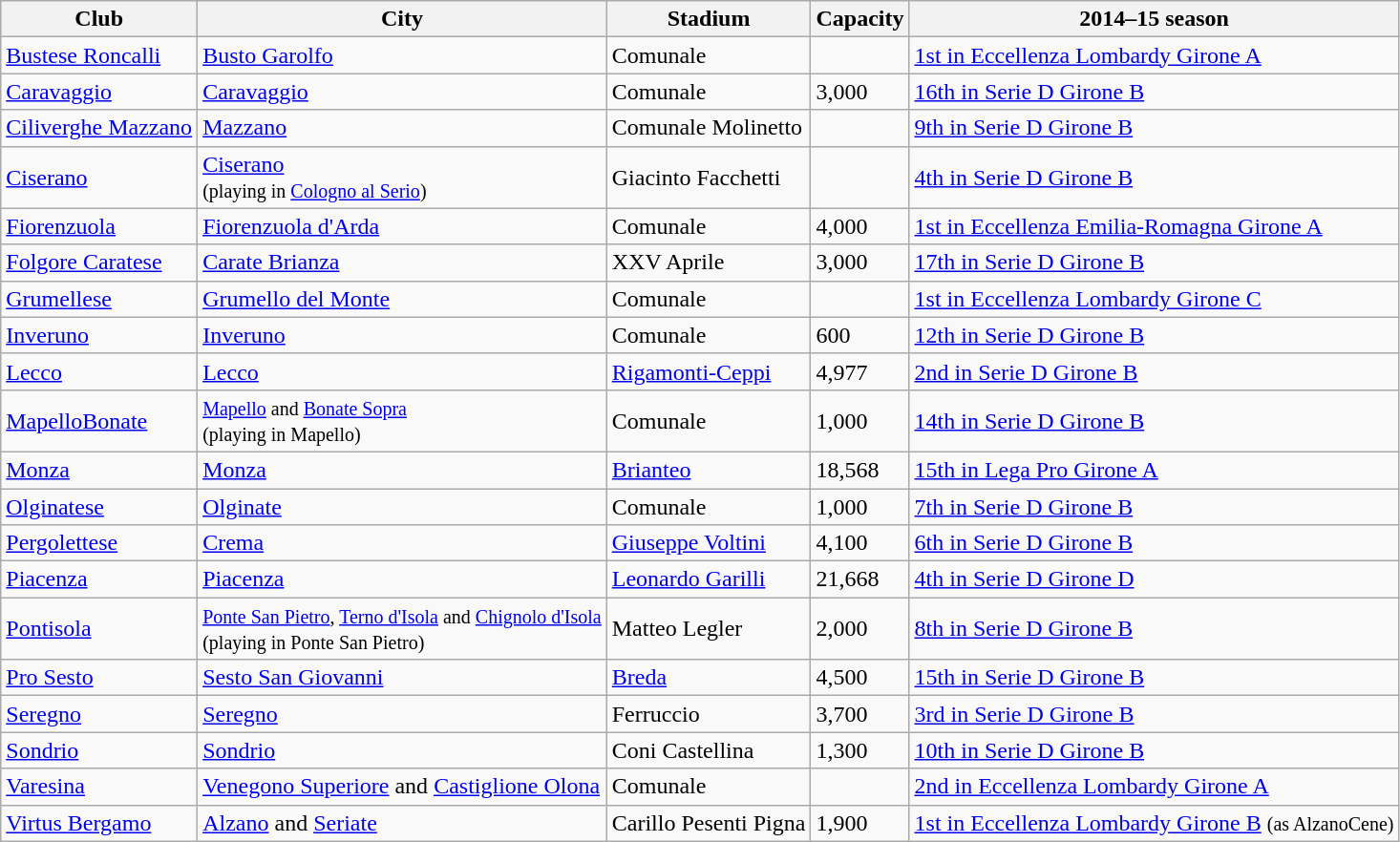<table class="wikitable sortable">
<tr>
<th>Club</th>
<th>City</th>
<th>Stadium</th>
<th>Capacity</th>
<th>2014–15 season</th>
</tr>
<tr>
<td><a href='#'>Bustese Roncalli</a></td>
<td><a href='#'>Busto Garolfo</a></td>
<td>Comunale</td>
<td></td>
<td><a href='#'>1st in Eccellenza Lombardy Girone A</a></td>
</tr>
<tr>
<td><a href='#'>Caravaggio</a></td>
<td><a href='#'>Caravaggio</a></td>
<td>Comunale</td>
<td>3,000</td>
<td><a href='#'>16th in Serie D Girone B</a></td>
</tr>
<tr>
<td><a href='#'>Ciliverghe Mazzano</a></td>
<td><a href='#'>Mazzano</a></td>
<td>Comunale Molinetto</td>
<td></td>
<td><a href='#'>9th in Serie D Girone B</a></td>
</tr>
<tr>
<td><a href='#'>Ciserano</a></td>
<td><a href='#'>Ciserano</a><br><small>(playing in <a href='#'>Cologno al Serio</a>)</small></td>
<td>Giacinto Facchetti</td>
<td></td>
<td><a href='#'>4th in Serie D Girone B</a></td>
</tr>
<tr>
<td><a href='#'>Fiorenzuola</a></td>
<td><a href='#'>Fiorenzuola d'Arda</a></td>
<td>Comunale</td>
<td>4,000</td>
<td><a href='#'>1st in Eccellenza Emilia-Romagna Girone A</a></td>
</tr>
<tr>
<td><a href='#'>Folgore Caratese</a></td>
<td><a href='#'>Carate Brianza</a></td>
<td>XXV Aprile</td>
<td>3,000</td>
<td><a href='#'>17th in Serie D Girone B</a></td>
</tr>
<tr>
<td><a href='#'>Grumellese</a></td>
<td><a href='#'>Grumello del Monte</a></td>
<td>Comunale</td>
<td></td>
<td><a href='#'>1st in Eccellenza Lombardy Girone C</a></td>
</tr>
<tr>
<td><a href='#'>Inveruno</a></td>
<td><a href='#'>Inveruno</a></td>
<td>Comunale</td>
<td>600</td>
<td><a href='#'>12th in Serie D Girone B</a></td>
</tr>
<tr>
<td><a href='#'>Lecco</a></td>
<td><a href='#'>Lecco</a></td>
<td><a href='#'>Rigamonti-Ceppi</a></td>
<td>4,977</td>
<td><a href='#'>2nd in Serie D Girone B</a></td>
</tr>
<tr>
<td><a href='#'>MapelloBonate</a></td>
<td><small><a href='#'>Mapello</a> and <a href='#'>Bonate Sopra</a><br>(playing in Mapello)</small></td>
<td>Comunale</td>
<td>1,000</td>
<td><a href='#'>14th in Serie D Girone B</a></td>
</tr>
<tr>
<td><a href='#'>Monza</a></td>
<td><a href='#'>Monza</a></td>
<td><a href='#'>Brianteo</a></td>
<td>18,568</td>
<td><a href='#'>15th in Lega Pro Girone A</a></td>
</tr>
<tr>
<td><a href='#'>Olginatese</a></td>
<td><a href='#'>Olginate</a></td>
<td>Comunale</td>
<td>1,000</td>
<td><a href='#'>7th in Serie D Girone B</a></td>
</tr>
<tr>
<td><a href='#'>Pergolettese</a></td>
<td><a href='#'>Crema</a></td>
<td><a href='#'>Giuseppe Voltini</a></td>
<td>4,100</td>
<td><a href='#'>6th in Serie D Girone B</a></td>
</tr>
<tr>
<td><a href='#'>Piacenza</a></td>
<td><a href='#'>Piacenza</a></td>
<td><a href='#'>Leonardo Garilli</a></td>
<td>21,668</td>
<td><a href='#'>4th in Serie D Girone D</a></td>
</tr>
<tr>
<td><a href='#'>Pontisola</a></td>
<td><small><a href='#'>Ponte San Pietro</a>, <a href='#'>Terno d'Isola</a> and <a href='#'>Chignolo d'Isola</a><br>(playing in Ponte San Pietro)</small></td>
<td>Matteo Legler</td>
<td>2,000</td>
<td><a href='#'>8th in Serie D Girone B</a></td>
</tr>
<tr>
<td><a href='#'>Pro Sesto</a></td>
<td><a href='#'>Sesto San Giovanni</a></td>
<td><a href='#'>Breda</a></td>
<td>4,500</td>
<td><a href='#'>15th in Serie D Girone B</a></td>
</tr>
<tr>
<td><a href='#'>Seregno</a></td>
<td><a href='#'>Seregno</a></td>
<td>Ferruccio</td>
<td>3,700</td>
<td><a href='#'>3rd in Serie D Girone B</a></td>
</tr>
<tr>
<td><a href='#'>Sondrio</a></td>
<td><a href='#'>Sondrio</a></td>
<td>Coni Castellina</td>
<td>1,300</td>
<td><a href='#'>10th in Serie D Girone B</a></td>
</tr>
<tr>
<td><a href='#'>Varesina</a></td>
<td><a href='#'>Venegono Superiore</a> and <a href='#'>Castiglione Olona</a></td>
<td>Comunale</td>
<td></td>
<td><a href='#'>2nd in Eccellenza Lombardy Girone A</a></td>
</tr>
<tr>
<td><a href='#'>Virtus Bergamo</a></td>
<td><a href='#'>Alzano</a> and <a href='#'>Seriate</a></td>
<td>Carillo Pesenti Pigna</td>
<td>1,900</td>
<td><a href='#'>1st in Eccellenza Lombardy Girone B</a> <small>(as AlzanoCene)</small></td>
</tr>
</table>
